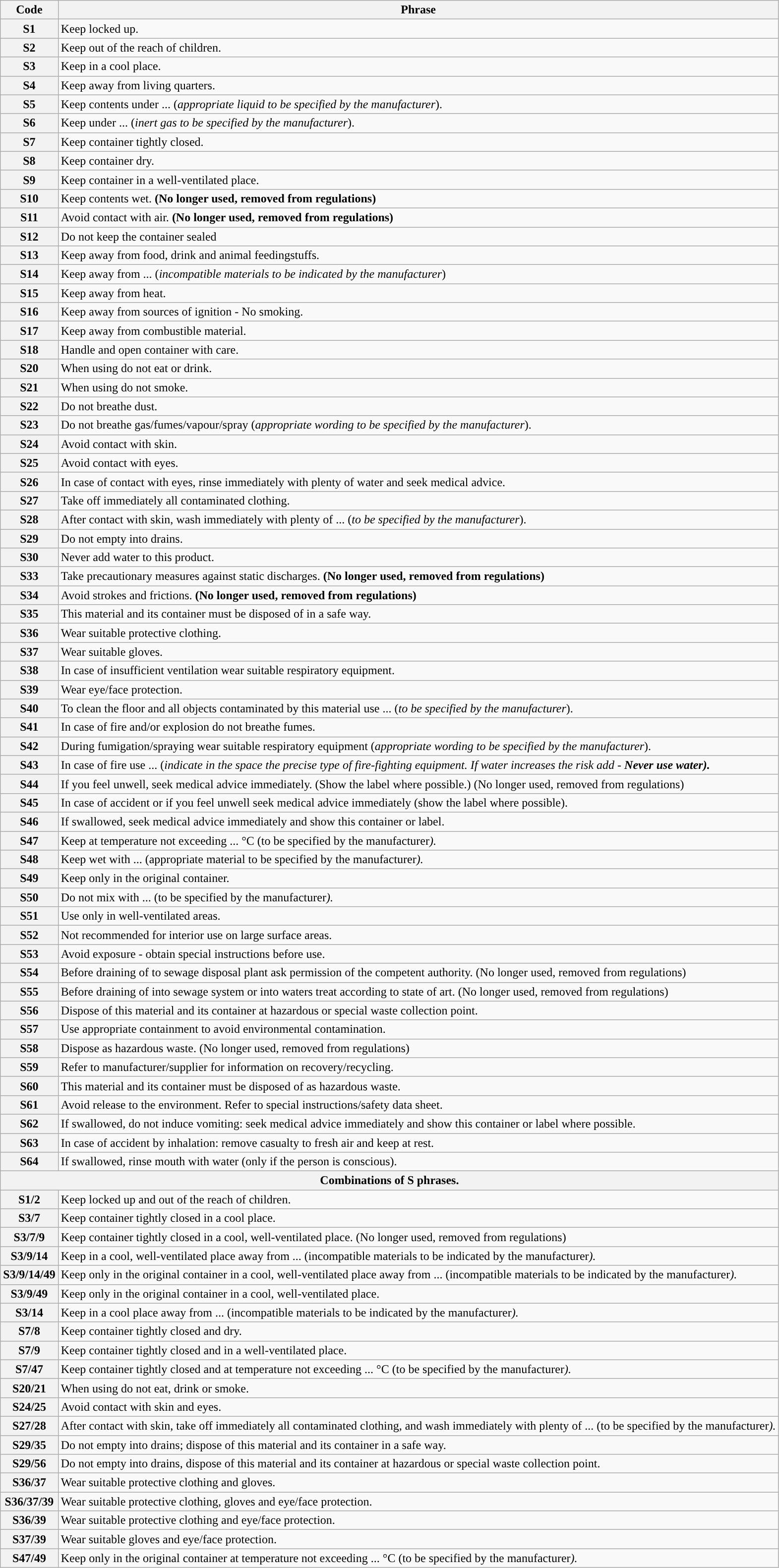<table class="wikitable">
<tr>
<th scope="col">Code</th>
<th scope="col">Phrase</th>
</tr>
<tr>
<th scope="row" id="S1">S1</th>
<td>Keep locked up.</td>
</tr>
<tr>
<th scope="row" id="S2">S2</th>
<td>Keep out of the reach of children.</td>
</tr>
<tr>
<th scope="row" id="S3">S3</th>
<td>Keep in a cool place.</td>
</tr>
<tr>
<th scope="row" id="S4">S4</th>
<td>Keep away from living quarters.</td>
</tr>
<tr>
<th scope="row" id="S5">S5</th>
<td>Keep contents under ... (<em>appropriate liquid to be specified by the manufacturer</em>).</td>
</tr>
<tr>
<th scope="row" id="S6">S6</th>
<td>Keep under ... (<em>inert gas to be specified by the manufacturer</em>).</td>
</tr>
<tr>
<th scope="row" id="S7">S7</th>
<td>Keep container tightly closed.</td>
</tr>
<tr>
<th scope="row" id="S8">S8</th>
<td>Keep container dry.</td>
</tr>
<tr>
<th scope="row" id="S9">S9</th>
<td>Keep container in a well-ventilated place.</td>
</tr>
<tr>
<th scope="row" id="S10">S10</th>
<td>Keep contents wet. <strong>(No longer used, removed from regulations)</strong></td>
</tr>
<tr>
<th scope="row" id="S11">S11</th>
<td>Avoid contact with air. <strong>(No longer used, removed from regulations)</strong></td>
</tr>
<tr>
<th scope="row" id="S12">S12</th>
<td>Do not keep the container sealed</td>
</tr>
<tr>
<th scope="row" id="S13">S13</th>
<td>Keep away from food, drink and animal feedingstuffs.</td>
</tr>
<tr>
<th scope="row" id="S14">S14</th>
<td>Keep away from ... (<em>incompatible materials to be indicated by the manufacturer</em>)</td>
</tr>
<tr>
<th scope="row" id="S15">S15</th>
<td>Keep away from heat.</td>
</tr>
<tr>
<th scope="row" id="S16">S16</th>
<td>Keep away from sources of ignition - No smoking.</td>
</tr>
<tr>
<th scope="row" id="S17">S17</th>
<td>Keep away from combustible material.</td>
</tr>
<tr>
<th scope="row" id="S18">S18</th>
<td>Handle and open container with care.</td>
</tr>
<tr>
<th scope="row" id="S20">S20</th>
<td>When using do not eat or drink.</td>
</tr>
<tr>
<th scope="row" id="S21">S21</th>
<td>When using do not smoke.</td>
</tr>
<tr>
<th scope="row" id="S22">S22</th>
<td>Do not breathe dust.</td>
</tr>
<tr>
<th scope="row" id="S23">S23</th>
<td>Do not breathe gas/fumes/vapour/spray (<em>appropriate wording to be specified by the manufacturer</em>).</td>
</tr>
<tr>
<th scope="row" id="S24">S24</th>
<td>Avoid contact with skin.</td>
</tr>
<tr>
<th scope="row" id="S25">S25</th>
<td>Avoid contact with eyes.</td>
</tr>
<tr>
<th scope="row" id="S26">S26</th>
<td>In case of contact with eyes, rinse immediately with plenty of water and seek medical advice.</td>
</tr>
<tr>
<th scope="row" id="S27">S27</th>
<td>Take off immediately all contaminated clothing.</td>
</tr>
<tr>
<th scope="row" id="S28">S28</th>
<td>After contact with skin, wash immediately with plenty of ... (<em>to be specified by the manufacturer</em>).</td>
</tr>
<tr>
<th scope="row" id="S29">S29</th>
<td>Do not empty into drains.</td>
</tr>
<tr>
<th scope="row" id="S30">S30</th>
<td>Never add water to this product.</td>
</tr>
<tr>
<th scope="row" id="S33">S33</th>
<td>Take precautionary measures against static discharges. <strong>(No longer used, removed from regulations)</strong></td>
</tr>
<tr>
<th scope="row" id="S34">S34</th>
<td>Avoid strokes and frictions. <strong>(No longer used, removed from regulations)</strong></td>
</tr>
<tr>
<th scope="row" id="S35">S35</th>
<td>This material and its container must be disposed of in a safe way.</td>
</tr>
<tr>
<th scope="row" id="S36">S36</th>
<td>Wear suitable protective clothing.</td>
</tr>
<tr>
<th scope="row" id="S37">S37</th>
<td>Wear suitable gloves.</td>
</tr>
<tr>
<th scope="row" id="S38">S38</th>
<td>In case of insufficient ventilation wear suitable respiratory equipment.</td>
</tr>
<tr>
<th scope="row" id="S39">S39</th>
<td>Wear eye/face protection.</td>
</tr>
<tr>
<th scope="row" id="S40">S40</th>
<td>To clean the floor and all objects contaminated by this material use ... (<em>to be specified by the manufacturer</em>).</td>
</tr>
<tr>
<th scope="row" id="S41">S41</th>
<td>In case of fire and/or explosion do not breathe fumes.</td>
</tr>
<tr>
<th scope="row" id="S42">S42</th>
<td>During fumigation/spraying wear suitable respiratory equipment (<em>appropriate wording to be specified by the manufacturer</em>).</td>
</tr>
<tr>
<th scope="row" id="S43">S43</th>
<td>In case of fire use ... (<em>indicate in the space the precise type of fire-fighting equipment. If water increases the risk add - <strong>Never use water<strong><em>).</td>
</tr>
<tr>
<th scope="row" id="S44">S44</th>
<td>If you feel unwell, seek medical advice immediately. (Show the label where possible.) </strong>(No longer used, removed from regulations)<strong></td>
</tr>
<tr>
<th scope="row" id="S45">S45</th>
<td>In case of accident or if you feel unwell seek medical advice immediately (show the label where possible).</td>
</tr>
<tr>
<th scope="row" id="S46">S46</th>
<td>If swallowed, seek medical advice immediately and show this container or label.</td>
</tr>
<tr>
<th scope="row" id="S47">S47</th>
<td>Keep at temperature not exceeding ... °C (</em>to be specified by the manufacturer<em>).</td>
</tr>
<tr>
<th scope="row" id="S48">S48</th>
<td>Keep wet with ... (</em>appropriate material to be specified by the manufacturer<em>).</td>
</tr>
<tr>
<th scope="row" id="S49">S49</th>
<td>Keep only in the original container.</td>
</tr>
<tr>
<th scope="row" id="S50">S50</th>
<td>Do not mix with ... (</em>to be specified by the manufacturer<em>).</td>
</tr>
<tr>
<th scope="row" id="S51">S51</th>
<td>Use only in well-ventilated areas.</td>
</tr>
<tr>
<th scope="row" id="S52">S52</th>
<td>Not recommended for interior use on large surface areas.</td>
</tr>
<tr>
<th scope="row" id="S53">S53</th>
<td>Avoid exposure - obtain special instructions before use.</td>
</tr>
<tr>
<th scope="row" id="S54">S54</th>
<td>Before draining of to sewage disposal plant ask permission of the competent authority. </strong>(No longer used, removed from regulations)<strong></td>
</tr>
<tr>
<th scope="row" id="S55">S55</th>
<td>Before draining of into sewage system or into waters treat according to state of art. </strong>(No longer used, removed from regulations)<strong></td>
</tr>
<tr>
<th scope="row" id="S56">S56</th>
<td>Dispose of this material and its container at hazardous or special waste collection point.</td>
</tr>
<tr>
<th scope="row" id="S57">S57</th>
<td>Use appropriate containment to avoid environmental contamination.</td>
</tr>
<tr>
<th scope="row" id"S58">S58</th>
<td>Dispose as hazardous waste. </strong>(No longer used, removed from regulations)<strong></td>
</tr>
<tr>
<th scope="row" id="S59">S59</th>
<td>Refer to manufacturer/supplier for information on recovery/recycling.</td>
</tr>
<tr>
<th scope="row" id="S60">S60</th>
<td>This material and its container must be disposed of as hazardous waste.</td>
</tr>
<tr>
<th scope="row" id="S61">S61</th>
<td>Avoid release to the environment. Refer to special instructions/safety data sheet.</td>
</tr>
<tr>
<th scope="row" id="S62">S62</th>
<td>If swallowed, do not induce vomiting: seek medical advice immediately and show this container or label where possible.</td>
</tr>
<tr>
<th scope="row" id="S63">S63</th>
<td>In case of accident by inhalation: remove casualty to fresh air and keep at rest.</td>
</tr>
<tr>
<th scope="row" id="S64">S64</th>
<td>If swallowed, rinse mouth with water (only if the person is conscious).</td>
</tr>
<tr>
<th colspan=2 style="text-align: center;">Combinations of S phrases.</th>
</tr>
<tr>
<th scope="row" id="S1/2">S1/2</th>
<td>Keep locked up and out of the reach of children.</td>
</tr>
<tr>
<th scope="row" id="S3/7">S3/7</th>
<td>Keep container tightly closed in a cool place.</td>
</tr>
<tr>
<th scope="row" id="S3/7/9">S3/7/9</th>
<td>Keep container tightly closed in a cool, well-ventilated place. </strong>(No longer used, removed from regulations)<strong></td>
</tr>
<tr>
<th scope="row" id="S3/9/14">S3/9/14</th>
<td>Keep in a cool, well-ventilated place away from ... (</em>incompatible materials to be indicated by the manufacturer<em>).</td>
</tr>
<tr>
<th scope="row" id="S3/9/14/49">S3/9/14/49</th>
<td>Keep only in the original container in a cool, well-ventilated place away from ... (</em>incompatible materials to be indicated by the manufacturer<em>).</td>
</tr>
<tr>
<th scope="row" id="S3/9/49">S3/9/49</th>
<td>Keep only in the original container in a cool, well-ventilated place.</td>
</tr>
<tr>
<th scope="row" id="S3/14">S3/14</th>
<td>Keep in a cool place away from ... (</em>incompatible materials to be indicated by the manufacturer<em>).</td>
</tr>
<tr>
<th scope="row" id="S7/8">S7/8</th>
<td>Keep container tightly closed and dry.</td>
</tr>
<tr>
<th scope="row" id="S7/9">S7/9</th>
<td>Keep container tightly closed and in a well-ventilated place.</td>
</tr>
<tr>
<th scope="row" id="S7/47">S7/47</th>
<td>Keep container tightly closed and at temperature not exceeding ... °C (</em>to be specified by the manufacturer<em>).</td>
</tr>
<tr>
<th scope="row" id="S20/21">S20/21</th>
<td>When using do not eat, drink or smoke.</td>
</tr>
<tr>
<th scope="row"><span>S24/25</span></th>
<td>Avoid contact with skin and eyes.</td>
</tr>
<tr>
<th scope="row" id="S27/28">S27/28</th>
<td>After contact with skin, take off immediately all contaminated clothing, and wash immediately with plenty of ... (</em>to be specified by the manufacturer<em>).</td>
</tr>
<tr>
<th scope="row" id="S29/35">S29/35</th>
<td>Do not empty into drains; dispose of this material and its container in a safe way.</td>
</tr>
<tr>
<th scope="row" id="S29/56">S29/56</th>
<td>Do not empty into drains, dispose of this material and its container at hazardous or special waste collection point.</td>
</tr>
<tr>
<th scope="row" id="S36/37">S36/37</th>
<td>Wear suitable protective clothing and gloves.</td>
</tr>
<tr>
<th scope="row" id="S36/37/39">S36/37/39</th>
<td>Wear suitable protective clothing, gloves and eye/face protection.</td>
</tr>
<tr>
<th scope="row" id="S36/39">S36/39</th>
<td>Wear suitable protective clothing and eye/face protection.</td>
</tr>
<tr>
<th scope="row" id="S37/39">S37/39</th>
<td>Wear suitable gloves and eye/face protection.</td>
</tr>
<tr>
<th scope="row" id="S47/49">S47/49</th>
<td>Keep only in the original container at temperature not exceeding ... °C (</em>to be specified by the manufacturer<em>).</td>
</tr>
</table>
